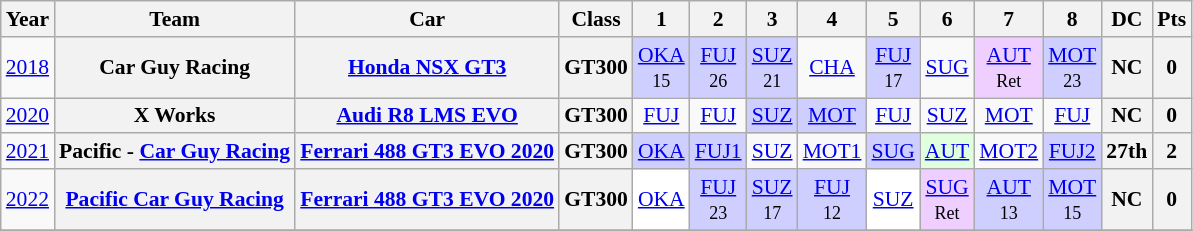<table class="wikitable" style="text-align:center; font-size:90%">
<tr>
<th>Year</th>
<th>Team</th>
<th>Car</th>
<th>Class</th>
<th>1</th>
<th>2</th>
<th>3</th>
<th>4</th>
<th>5</th>
<th>6</th>
<th>7</th>
<th>8</th>
<th>DC</th>
<th>Pts</th>
</tr>
<tr>
<td><a href='#'>2018</a></td>
<th>Car Guy Racing</th>
<th><a href='#'>Honda NSX GT3</a></th>
<th>GT300</th>
<td bgcolor='#CFCFFF'><a href='#'>OKA</a><br><small>15</small></td>
<td bgcolor='#CFCFFF'><a href='#'>FUJ</a><br><small>26</small></td>
<td bgcolor='#CFCFFF'><a href='#'>SUZ</a><br><small>21</small></td>
<td bgcolor=><a href='#'>CHA</a><br><small></small></td>
<td bgcolor='#CFCFFF'><a href='#'>FUJ</a><br><small>17</small></td>
<td bgcolor=><a href='#'>SUG</a><br><small></small></td>
<td bgcolor='#EFCFFF'><a href='#'>AUT</a><br><small>Ret</small></td>
<td bgcolor='#CFCFFF'><a href='#'>MOT</a><br><small>23</small></td>
<th>NC</th>
<th>0</th>
</tr>
<tr>
<td><a href='#'>2020</a></td>
<th>X Works</th>
<th><a href='#'>Audi R8 LMS EVO</a></th>
<th>GT300</th>
<td style="background:#;"><a href='#'>FUJ</a><br></td>
<td style="background:#;"><a href='#'>FUJ</a><br></td>
<td style="background:#CFCFFF;"><a href='#'>SUZ</a><br></td>
<td style="background:#CFCFFF;"><a href='#'>MOT</a><br></td>
<td style="background:#;"><a href='#'>FUJ</a><br></td>
<td style="background:#;"><a href='#'>SUZ</a><br></td>
<td style="background:#;"><a href='#'>MOT</a><br></td>
<td style="background:#;"><a href='#'>FUJ</a><br></td>
<th>NC</th>
<th>0</th>
</tr>
<tr>
<td><a href='#'>2021</a></td>
<th>Pacific - <a href='#'>Car Guy Racing</a></th>
<th><a href='#'>Ferrari 488 GT3 EVO 2020</a></th>
<th>GT300</th>
<td style="background:#CFCFFF;"><a href='#'>OKA</a><br></td>
<td style="background:#cfcfff;"><a href='#'>FUJ1</a><br></td>
<td style="background:#;"><a href='#'>SUZ</a><br></td>
<td style="background:#;"><a href='#'>MOT1</a><br></td>
<td style="background:#cfcfff;"><a href='#'>SUG</a><br></td>
<td style="background:#dfffdf;"><a href='#'>AUT</a><br></td>
<td style="background:#;"><a href='#'>MOT2</a><br></td>
<td style="background:#cfcfff;"><a href='#'>FUJ2</a><br></td>
<th>27th</th>
<th>2</th>
</tr>
<tr>
<td><a href='#'>2022</a></td>
<th><a href='#'>Pacific Car Guy Racing</a></th>
<th><a href='#'>Ferrari 488 GT3 EVO 2020</a></th>
<th>GT300</th>
<td bgcolor="#FFFFFF"><a href='#'>OKA</a><br><small></small></td>
<td bgcolor="#CFCFFF"><a href='#'>FUJ</a><br><small>23</small></td>
<td bgcolor="#CFCFFF"><a href='#'>SUZ</a><br><small>17</small></td>
<td bgcolor="#CFCFFF"><a href='#'>FUJ</a><br><small>12</small></td>
<td bgcolor="#FFFFFF"><a href='#'>SUZ</a><br><small></small></td>
<td bgcolor="#efcfff"><a href='#'>SUG</a><br><small>Ret</small></td>
<td bgcolor="#CFCFFF"><a href='#'>AUT</a><br><small>13</small></td>
<td bgcolor="#CFCFFF"><a href='#'>MOT</a><br><small>15</small></td>
<th>NC</th>
<th>0</th>
</tr>
<tr>
</tr>
</table>
